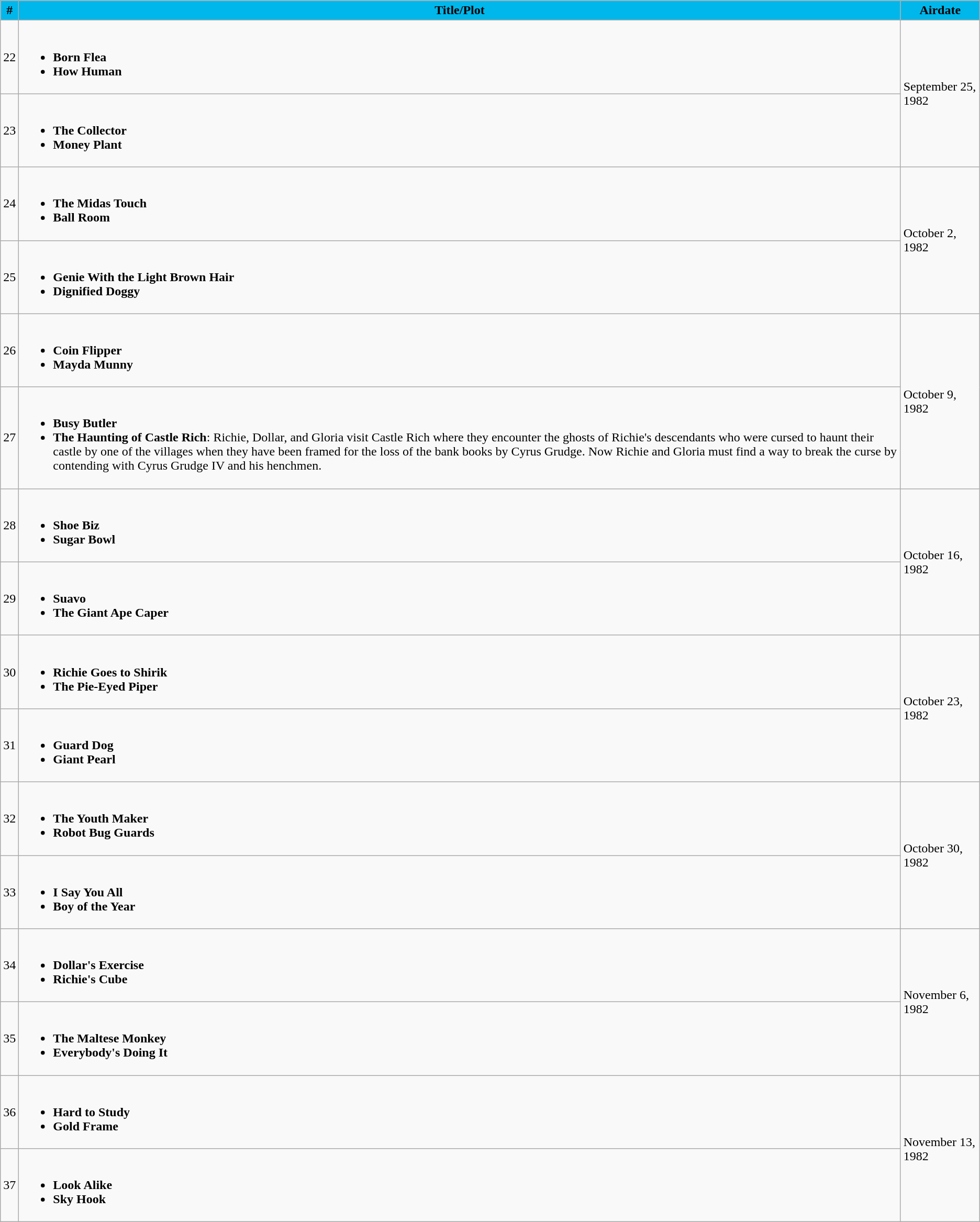<table class="wikitable">
<tr>
<th style="background-color: #00B7EB" width=10>#</th>
<th style="background-color: #00B7EB">Title/Plot</th>
<th style="background-color: #00B7EB">Airdate</th>
</tr>
<tr>
<td>22</td>
<td><br><ul><li><strong>Born Flea</strong></li><li><strong>How Human</strong></li></ul></td>
<td rowspan="2">September 25, 1982</td>
</tr>
<tr>
<td>23</td>
<td><br><ul><li><strong>The Collector</strong></li><li><strong>Money Plant</strong></li></ul></td>
</tr>
<tr>
<td>24</td>
<td><br><ul><li><strong>The Midas Touch</strong></li><li><strong>Ball Room</strong></li></ul></td>
<td rowspan="2">October 2, 1982</td>
</tr>
<tr>
<td>25</td>
<td><br><ul><li><strong>Genie With the Light Brown Hair</strong></li><li><strong>Dignified Doggy</strong></li></ul></td>
</tr>
<tr>
<td>26</td>
<td><br><ul><li><strong>Coin Flipper</strong></li><li><strong>Mayda Munny</strong></li></ul></td>
<td rowspan="2">October 9, 1982</td>
</tr>
<tr>
<td>27</td>
<td><br><ul><li><strong>Busy Butler</strong></li><li><strong>The Haunting of Castle Rich</strong>: Richie, Dollar, and Gloria visit Castle Rich where they encounter the ghosts of Richie's descendants who were cursed to haunt their castle by one of the villages when they have been framed for the loss of the bank books by Cyrus Grudge. Now Richie and Gloria must find a way to break the curse by contending with Cyrus Grudge IV and his henchmen.</li></ul></td>
</tr>
<tr>
<td>28</td>
<td><br><ul><li><strong>Shoe Biz</strong></li><li><strong>Sugar Bowl</strong></li></ul></td>
<td rowspan="2">October 16, 1982</td>
</tr>
<tr>
<td>29</td>
<td><br><ul><li><strong>Suavo</strong></li><li><strong>The Giant Ape Caper</strong></li></ul></td>
</tr>
<tr>
<td>30</td>
<td><br><ul><li><strong>Richie Goes to Shirik</strong></li><li><strong>The Pie-Eyed Piper</strong></li></ul></td>
<td rowspan="2">October 23, 1982</td>
</tr>
<tr>
<td>31</td>
<td><br><ul><li><strong>Guard Dog</strong></li><li><strong>Giant Pearl</strong></li></ul></td>
</tr>
<tr>
<td>32</td>
<td><br><ul><li><strong>The Youth Maker</strong></li><li><strong>Robot Bug Guards</strong></li></ul></td>
<td rowspan="2">October 30, 1982</td>
</tr>
<tr>
<td>33</td>
<td><br><ul><li><strong>I Say You All</strong></li><li><strong>Boy of the Year</strong></li></ul></td>
</tr>
<tr>
<td>34</td>
<td><br><ul><li><strong>Dollar's Exercise</strong></li><li><strong>Richie's Cube</strong></li></ul></td>
<td rowspan="2">November 6, 1982</td>
</tr>
<tr>
<td>35</td>
<td><br><ul><li><strong>The Maltese Monkey</strong></li><li><strong>Everybody's Doing It</strong></li></ul></td>
</tr>
<tr>
<td>36</td>
<td><br><ul><li><strong>Hard to Study</strong></li><li><strong>Gold Frame</strong></li></ul></td>
<td rowspan="2">November 13, 1982</td>
</tr>
<tr>
<td>37</td>
<td><br><ul><li><strong>Look Alike</strong></li><li><strong>Sky Hook</strong></li></ul></td>
</tr>
</table>
